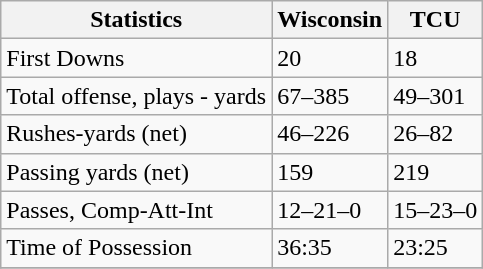<table class="wikitable">
<tr>
<th>Statistics</th>
<th>Wisconsin</th>
<th>TCU</th>
</tr>
<tr>
<td>First Downs</td>
<td>20</td>
<td>18</td>
</tr>
<tr>
<td>Total offense, plays - yards</td>
<td>67–385</td>
<td>49–301</td>
</tr>
<tr>
<td>Rushes-yards (net)</td>
<td>46–226</td>
<td>26–82</td>
</tr>
<tr>
<td>Passing yards (net)</td>
<td>159</td>
<td>219</td>
</tr>
<tr>
<td>Passes, Comp-Att-Int</td>
<td>12–21–0</td>
<td>15–23–0</td>
</tr>
<tr>
<td>Time of Possession</td>
<td>36:35</td>
<td>23:25</td>
</tr>
<tr>
</tr>
</table>
